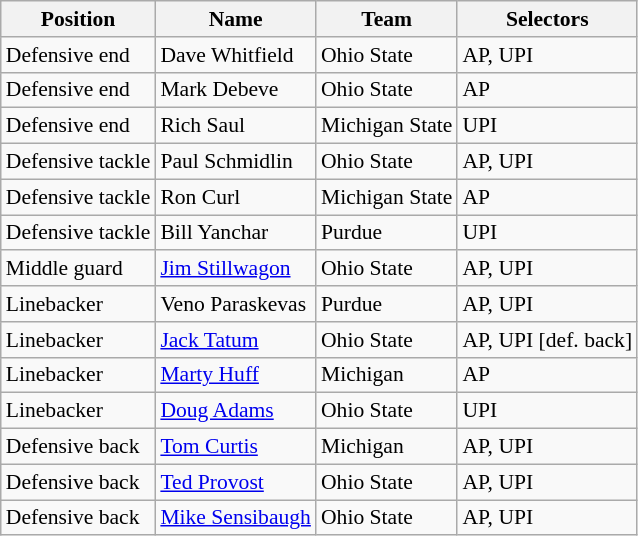<table class="wikitable" style="font-size: 90%">
<tr>
<th>Position</th>
<th>Name</th>
<th>Team</th>
<th>Selectors</th>
</tr>
<tr>
<td>Defensive end</td>
<td>Dave Whitfield</td>
<td>Ohio State</td>
<td>AP, UPI</td>
</tr>
<tr>
<td>Defensive end</td>
<td>Mark Debeve</td>
<td>Ohio State</td>
<td>AP</td>
</tr>
<tr>
<td>Defensive end</td>
<td>Rich Saul</td>
<td>Michigan State</td>
<td>UPI</td>
</tr>
<tr>
<td>Defensive tackle</td>
<td>Paul Schmidlin</td>
<td>Ohio State</td>
<td>AP, UPI</td>
</tr>
<tr>
<td>Defensive tackle</td>
<td>Ron Curl</td>
<td>Michigan State</td>
<td>AP</td>
</tr>
<tr>
<td>Defensive tackle</td>
<td>Bill Yanchar</td>
<td>Purdue</td>
<td>UPI</td>
</tr>
<tr>
<td>Middle guard</td>
<td><a href='#'>Jim Stillwagon</a></td>
<td>Ohio State</td>
<td>AP, UPI</td>
</tr>
<tr>
<td>Linebacker</td>
<td>Veno Paraskevas</td>
<td>Purdue</td>
<td>AP, UPI</td>
</tr>
<tr>
<td>Linebacker</td>
<td><a href='#'>Jack Tatum</a></td>
<td>Ohio State</td>
<td>AP, UPI [def. back]</td>
</tr>
<tr>
<td>Linebacker</td>
<td><a href='#'>Marty Huff</a></td>
<td>Michigan</td>
<td>AP</td>
</tr>
<tr>
<td>Linebacker</td>
<td><a href='#'>Doug Adams</a></td>
<td>Ohio State</td>
<td>UPI</td>
</tr>
<tr>
<td>Defensive back</td>
<td><a href='#'>Tom Curtis</a></td>
<td>Michigan</td>
<td>AP, UPI</td>
</tr>
<tr>
<td>Defensive back</td>
<td><a href='#'>Ted Provost</a></td>
<td>Ohio State</td>
<td>AP, UPI</td>
</tr>
<tr>
<td>Defensive back</td>
<td><a href='#'>Mike Sensibaugh</a></td>
<td>Ohio State</td>
<td>AP, UPI</td>
</tr>
</table>
